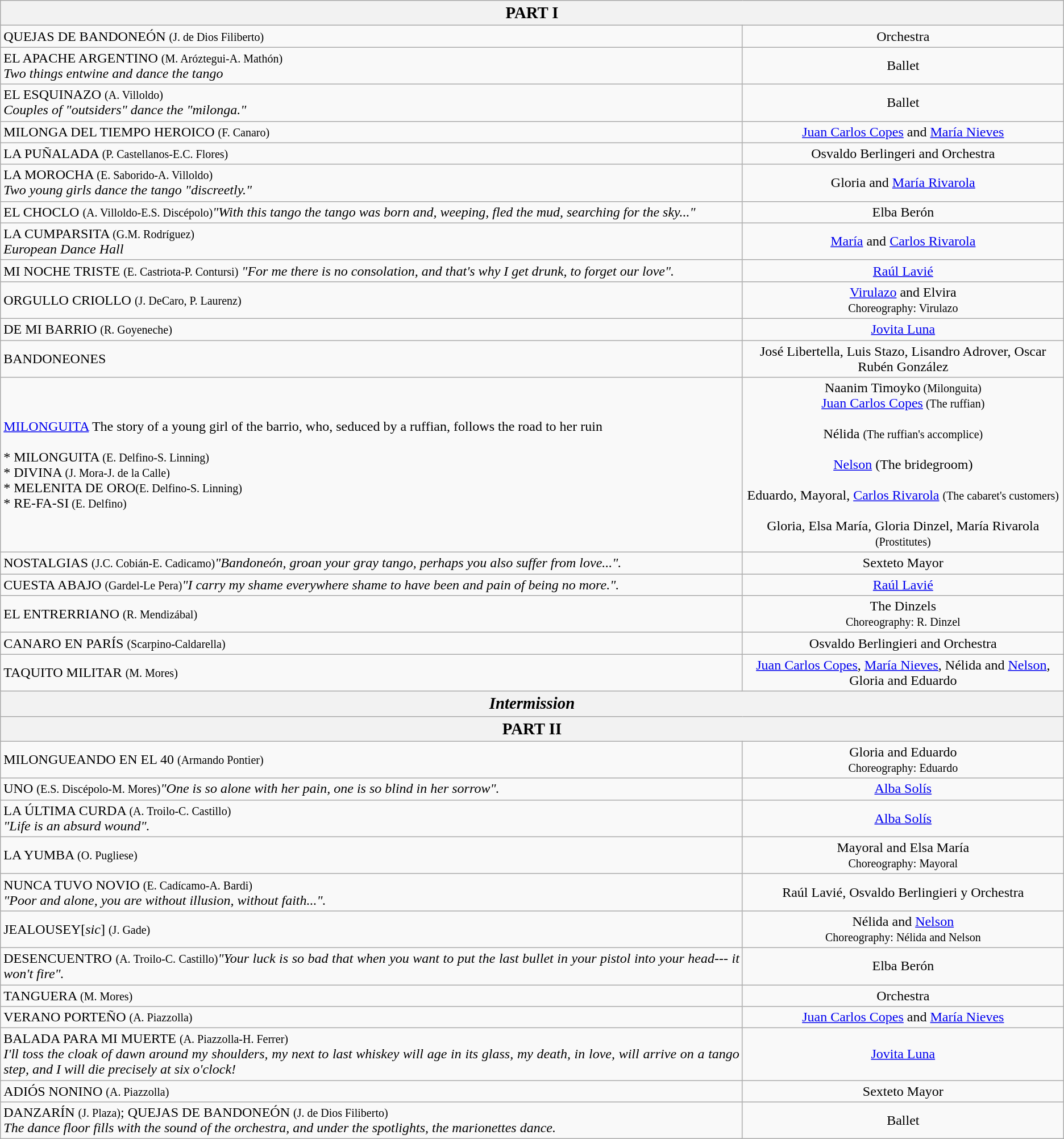<table class="wikitable mw-collapsible" style="text-align: justify;">
<tr>
<th Colspan="2"><strong><big>PART I</big></strong></th>
</tr>
<tr>
<td>QUEJAS DE BANDONEÓN <small>(J. de Dios Filiberto)</small></td>
<td Style="text-align: center;">Orchestra</td>
</tr>
<tr>
<td>EL APACHE ARGENTINO <small>(M. Aróztegui-A. Mathón)</small><br><em>Two things entwine and dance the tango</em></td>
<td Style="text-align: center;">Ballet</td>
</tr>
<tr>
<td>EL ESQUINAZO <small>(A. Villoldo)</small><br><em>Couples of "outsiders" dance the "milonga."</em></td>
<td Style="text-align: center;">Ballet</td>
</tr>
<tr>
<td>MILONGA DEL TIEMPO HEROICO <small>(F. Canaro)</small></td>
<td Style="text-align: center;"><a href='#'>Juan Carlos Copes</a> and <a href='#'>María Nieves</a></td>
</tr>
<tr>
<td>LA PUÑALADA <small>(P. Castellanos-E.C. Flores)</small></td>
<td Style="text-align: center;">Osvaldo Berlingeri and Orchestra</td>
</tr>
<tr>
<td>LA MOROCHA <small>(E. Saborido-A. Villoldo)</small><br><em>Two young girls dance the tango "discreetly."</em></td>
<td Style="text-align: center;">Gloria and <a href='#'>María Rivarola</a></td>
</tr>
<tr>
<td>EL CHOCLO <small>(A. Villoldo-E.S. Discépolo)</small><em>"With this tango the tango was born and, weeping, fled the mud, searching for the sky..."</em></td>
<td Style="text-align: center;">Elba Berón</td>
</tr>
<tr>
<td>LA CUMPARSITA <small>(G.M. Rodríguez)</small><br><em>European Dance Hall</em></td>
<td Style="text-align: center;"><a href='#'>María</a> and <a href='#'>Carlos Rivarola</a></td>
</tr>
<tr>
<td>MI NOCHE TRISTE <small>(E. Castriota-P. Contursi)</small> <em>"For me there is no consolation, and that's why I get drunk, to forget our love". </em></td>
<td Style="text-align: center;"><a href='#'>Raúl Lavié</a></td>
</tr>
<tr>
<td>ORGULLO CRIOLLO <small>(J. DeCaro, P. Laurenz)</small></td>
<td Style="text-align: center;"><a href='#'>Virulazo</a> and Elvira<br><small>Choreography: Virulazo</small></td>
</tr>
<tr>
<td>DE MI BARRIO <small>(R. Goyeneche)</small></td>
<td Style="text-align: center;"><a href='#'>Jovita Luna</a></td>
</tr>
<tr>
<td>BANDONEONES</td>
<td Style="text-align: center;">José Libertella, Luis Stazo, Lisandro Adrover, Oscar Rubén González</td>
</tr>
<tr>
<td><a href='#'>MILONGUITA</a> The story of a young girl of the barrio, who, seduced by a ruffian, follows the road to her ruin<br><br>* MILONGUITA <small> (E. Delfino-S. Linning)</small><br>* DIVINA<small> (J. Mora-J. de la Calle)</small><br>* MELENITA DE ORO<small>(E. Delfino-S. Linning)</small><br>* RE-FA-SI<small> (E. Delfino)</small></td>
<td Style="text-align: center;">Naanim Timoyko<small> (Milonguita)</small><br><a href='#'>Juan Carlos Copes</a><small> (The ruffian)</small><br><br>Nélida <small>(The ruffian's accomplice)</small><br><br><a href='#'>Nelson</a> (The bridegroom)<br><br>Eduardo, Mayoral, <a href='#'>Carlos Rivarola</a> <small>(The cabaret's customers)</small><br><br>Gloria, Elsa María, Gloria Dinzel, María Rivarola<small> (Prostitutes)</small></td>
</tr>
<tr>
<td>NOSTALGIAS <small>(J.C. Cobián-E. Cadicamo)</small><em>"Bandoneón, groan your gray tango, perhaps you also suffer from love...". </em></td>
<td Style="text-align: center;">Sexteto Mayor</td>
</tr>
<tr>
<td>CUESTA ABAJO <small>(Gardel-Le Pera)</small><em>"I carry my shame everywhere shame to have been and pain of being no more.".</em></td>
<td Style="text-align: center;"><a href='#'>Raúl Lavié</a></td>
</tr>
<tr>
<td>EL ENTRERRIANO <small>(R. Mendizábal)</small></td>
<td Style="text-align: center;">The Dinzels<br><small>Choreography: R. Dinzel</small></td>
</tr>
<tr>
<td>CANARO EN PARÍS <small>(Scarpino-Caldarella)</small></td>
<td Style="text-align: center;">Osvaldo Berlingieri and Orchestra</td>
</tr>
<tr>
<td>TAQUITO MILITAR <small>(M. Mores)</small></td>
<td Style="text-align: center;"><a href='#'>Juan Carlos Copes</a>, <a href='#'>María Nieves</a>, Nélida and <a href='#'>Nelson</a>, Gloria and Eduardo</td>
</tr>
<tr>
<th Colspan="2"><em><big>Intermission</big></em></th>
</tr>
<tr>
<th Colspan="2"><big>PART II</big></th>
</tr>
<tr>
<td>MILONGUEANDO EN EL 40 <small>(Armando Pontier)</small></td>
<td Style="text-align: center;">Gloria and Eduardo<br><small>Choreography: Eduardo</small></td>
</tr>
<tr>
<td>UNO <small>(E.S. Discépolo-M. Mores)</small><em>"One is so alone with her pain, one is so blind in her sorrow".</em></td>
<td Style="text-align: center;"><a href='#'>Alba Solís</a></td>
</tr>
<tr>
<td>LA ÚLTIMA CURDA <small>(A. Troilo-C. Castillo)</small><br><em>"Life is an absurd wound".</em></td>
<td Style="text-align: center;"><a href='#'>Alba Solís</a></td>
</tr>
<tr>
<td>LA YUMBA <small>(O. Pugliese)</small></td>
<td Style="text-align: center;">Mayoral and Elsa María<br><small>Choreography: Mayoral</small></td>
</tr>
<tr>
<td>NUNCA TUVO NOVIO <small>(E. Cadícamo-A. Bardi)</small><br><em>"Poor and alone, you are without illusion, without faith...".</em></td>
<td Style="text-align: center;">Raúl Lavié, Osvaldo Berlingieri y Orchestra</td>
</tr>
<tr>
<td>JEALOUSEY[<em>sic</em>] <small>(J. Gade)</small></td>
<td Style="text-align: center;">Nélida and <a href='#'>Nelson</a><br><small>Choreography: Nélida and Nelson</small></td>
</tr>
<tr>
<td>DESENCUENTRO <small>(A. Troilo-C. Castillo)</small><em>"Your luck is so bad that when you want to put the last bullet in your pistol into your head--- it won't fire".</em></td>
<td Style="text-align: center;">Elba Berón</td>
</tr>
<tr>
<td>TANGUERA <small>(M. Mores)</small></td>
<td Style="text-align: center;">Orchestra</td>
</tr>
<tr>
<td>VERANO PORTEÑO <small>(A. Piazzolla)</small></td>
<td Style="text-align: center;"><a href='#'>Juan Carlos Copes</a> and <a href='#'>María Nieves</a></td>
</tr>
<tr>
<td>BALADA PARA MI MUERTE <small>(A. Piazzolla-H. Ferrer)</small><br><em>I'll toss the cloak of dawn around my shoulders, my next to last whiskey will age in its glass, my death, in love, will arrive on a tango step, and I will die precisely at six o'clock!</em></td>
<td Style="text-align: center;"><a href='#'>Jovita Luna</a></td>
</tr>
<tr>
<td>ADIÓS NONINO <small>(A. Piazzolla)</small></td>
<td Style="text-align: center;">Sexteto Mayor</td>
</tr>
<tr>
<td>DANZARÍN <small>(J. Plaza)</small>; QUEJAS DE BANDONEÓN <small>(J. de Dios Filiberto)</small><br><em>The dance floor fills with the sound of the orchestra, and under the spotlights, the marionettes dance.</em></td>
<td Style="text-align: center;">Ballet</td>
</tr>
</table>
